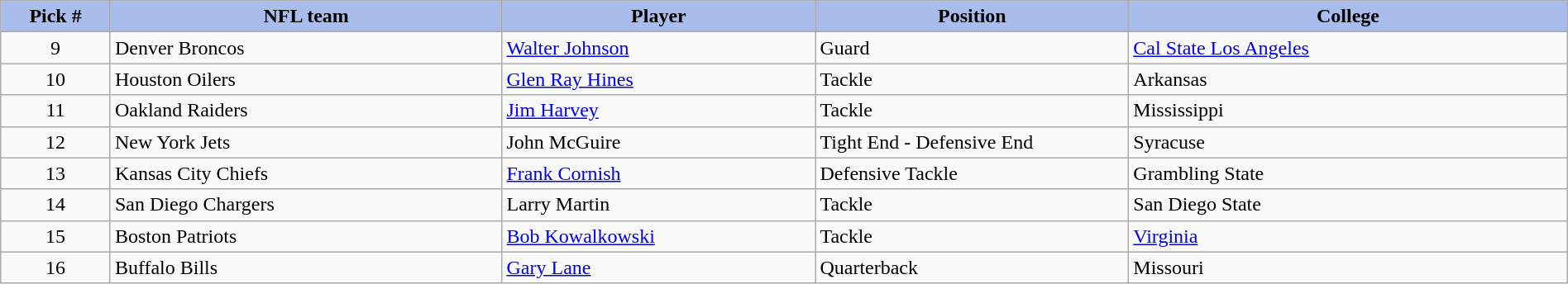<table class="wikitable sortable sortable" style="width: 100%">
<tr>
<th style="background:#A8BDEC;" width=7%>Pick #</th>
<th width=25% style="background:#A8BDEC;">NFL team</th>
<th width=20% style="background:#A8BDEC;">Player</th>
<th width=20% style="background:#A8BDEC;">Position</th>
<th style="background:#A8BDEC;">College</th>
</tr>
<tr>
<td align=center>9</td>
<td>Denver Broncos</td>
<td><a href='#'>Walter Johnson</a></td>
<td>Guard</td>
<td><a href='#'>Cal State Los Angeles</a></td>
</tr>
<tr>
<td align=center>10</td>
<td>Houston Oilers</td>
<td><a href='#'>Glen Ray Hines</a></td>
<td>Tackle</td>
<td>Arkansas</td>
</tr>
<tr>
<td align=center>11</td>
<td>Oakland Raiders</td>
<td><a href='#'>Jim Harvey</a></td>
<td>Tackle</td>
<td>Mississippi</td>
</tr>
<tr>
<td align=center>12</td>
<td>New York Jets</td>
<td>John McGuire</td>
<td>Tight End - Defensive End</td>
<td>Syracuse</td>
</tr>
<tr>
<td align=center>13</td>
<td>Kansas City Chiefs</td>
<td><a href='#'>Frank Cornish</a></td>
<td>Defensive Tackle</td>
<td>Grambling State</td>
</tr>
<tr>
<td align=center>14</td>
<td>San Diego Chargers</td>
<td>Larry Martin</td>
<td>Tackle</td>
<td>San Diego State</td>
</tr>
<tr>
<td align=center>15</td>
<td>Boston Patriots</td>
<td><a href='#'>Bob Kowalkowski</a></td>
<td>Tackle</td>
<td><a href='#'>Virginia</a></td>
</tr>
<tr>
<td align=center>16</td>
<td>Buffalo Bills</td>
<td><a href='#'>Gary Lane</a></td>
<td>Quarterback</td>
<td>Missouri</td>
</tr>
</table>
